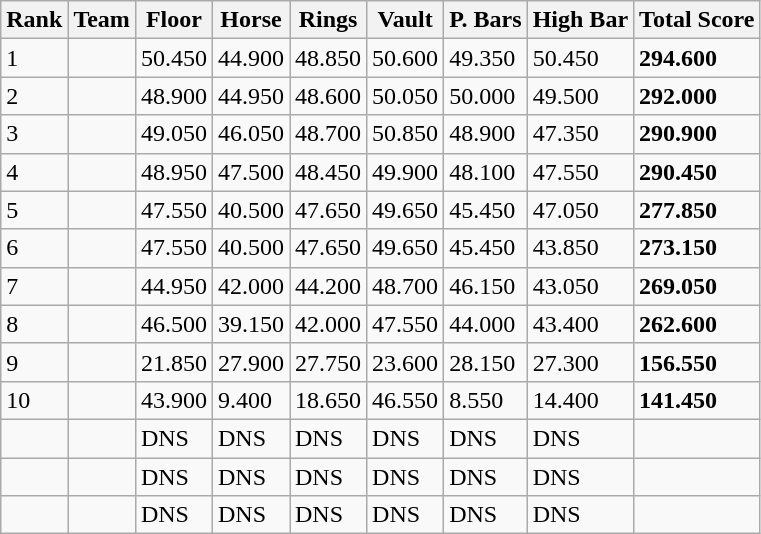<table class="wikitable">
<tr>
<th>Rank</th>
<th>Team</th>
<th>Floor</th>
<th>Horse</th>
<th>Rings</th>
<th>Vault</th>
<th>P. Bars</th>
<th>High Bar</th>
<th>Total Score</th>
</tr>
<tr>
<td>1</td>
<td></td>
<td>50.450</td>
<td>44.900</td>
<td>48.850</td>
<td>50.600</td>
<td>49.350</td>
<td>50.450</td>
<td><strong>294.600</strong></td>
</tr>
<tr>
<td>2</td>
<td></td>
<td>48.900</td>
<td>44.950</td>
<td>48.600</td>
<td>50.050</td>
<td>50.000</td>
<td>49.500</td>
<td><strong>292.000</strong></td>
</tr>
<tr>
<td>3</td>
<td></td>
<td>49.050</td>
<td>46.050</td>
<td>48.700</td>
<td>50.850</td>
<td>48.900</td>
<td>47.350</td>
<td><strong>290.900</strong></td>
</tr>
<tr>
<td>4</td>
<td></td>
<td>48.950</td>
<td>47.500</td>
<td>48.450</td>
<td>49.900</td>
<td>48.100</td>
<td>47.550</td>
<td><strong>290.450</strong></td>
</tr>
<tr>
<td>5</td>
<td></td>
<td>47.550</td>
<td>40.500</td>
<td>47.650</td>
<td>49.650</td>
<td>45.450</td>
<td>47.050</td>
<td><strong>277.850</strong></td>
</tr>
<tr>
<td>6</td>
<td></td>
<td>47.550</td>
<td>40.500</td>
<td>47.650</td>
<td>49.650</td>
<td>45.450</td>
<td>43.850</td>
<td><strong>273.150</strong></td>
</tr>
<tr>
<td>7</td>
<td></td>
<td>44.950</td>
<td>42.000</td>
<td>44.200</td>
<td>48.700</td>
<td>46.150</td>
<td>43.050</td>
<td><strong>269.050</strong></td>
</tr>
<tr>
<td>8</td>
<td></td>
<td>46.500</td>
<td>39.150</td>
<td>42.000</td>
<td>47.550</td>
<td>44.000</td>
<td>43.400</td>
<td><strong>262.600</strong></td>
</tr>
<tr>
<td>9</td>
<td></td>
<td>21.850</td>
<td>27.900</td>
<td>27.750</td>
<td>23.600</td>
<td>28.150</td>
<td>27.300</td>
<td><strong>156.550</strong></td>
</tr>
<tr>
<td>10</td>
<td></td>
<td>43.900</td>
<td>9.400</td>
<td>18.650</td>
<td>46.550</td>
<td>8.550</td>
<td>14.400</td>
<td><strong>141.450</strong></td>
</tr>
<tr>
<td></td>
<td></td>
<td>DNS</td>
<td>DNS</td>
<td>DNS</td>
<td>DNS</td>
<td>DNS</td>
<td>DNS</td>
<td></td>
</tr>
<tr>
<td></td>
<td></td>
<td>DNS</td>
<td>DNS</td>
<td>DNS</td>
<td>DNS</td>
<td>DNS</td>
<td>DNS</td>
<td></td>
</tr>
<tr>
<td></td>
<td></td>
<td>DNS</td>
<td>DNS</td>
<td>DNS</td>
<td>DNS</td>
<td>DNS</td>
<td>DNS</td>
<td></td>
</tr>
</table>
